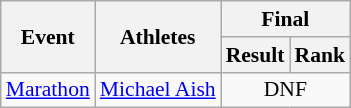<table class="wikitable" border="1" style="font-size:90%">
<tr>
<th rowspan="2">Event</th>
<th rowspan="2">Athletes</th>
<th colspan="2">Final</th>
</tr>
<tr>
<th>Result</th>
<th>Rank</th>
</tr>
<tr>
<td><a href='#'>Marathon</a></td>
<td><a href='#'>Michael Aish</a></td>
<td align=center colspan=2>DNF</td>
</tr>
</table>
